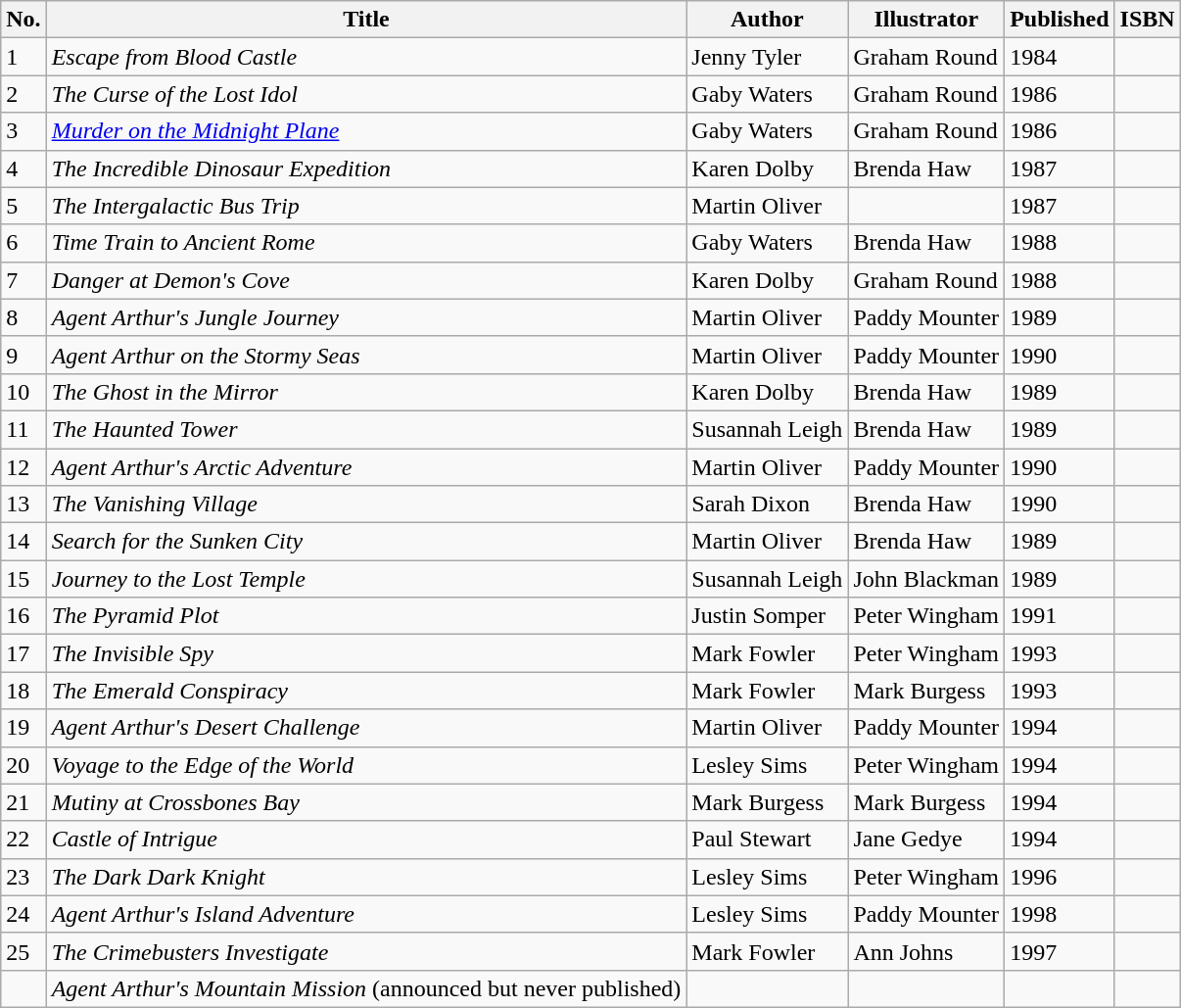<table class="wikitable">
<tr>
<th>No.</th>
<th>Title</th>
<th>Author</th>
<th>Illustrator</th>
<th>Published</th>
<th>ISBN</th>
</tr>
<tr>
<td>1</td>
<td><em>Escape from Blood Castle</em></td>
<td>Jenny Tyler</td>
<td>Graham Round</td>
<td>1984</td>
<td></td>
</tr>
<tr>
<td>2</td>
<td><em>The Curse of the Lost Idol</em></td>
<td>Gaby Waters</td>
<td>Graham Round</td>
<td>1986</td>
<td></td>
</tr>
<tr>
<td>3</td>
<td><em><a href='#'>Murder on the Midnight Plane</a></em></td>
<td>Gaby Waters</td>
<td>Graham Round</td>
<td>1986</td>
<td></td>
</tr>
<tr>
<td>4</td>
<td><em>The Incredible Dinosaur Expedition</em></td>
<td>Karen Dolby</td>
<td>Brenda Haw</td>
<td>1987</td>
<td></td>
</tr>
<tr>
<td>5</td>
<td><em>The Intergalactic Bus Trip</em></td>
<td>Martin Oliver</td>
<td></td>
<td>1987</td>
<td></td>
</tr>
<tr>
<td>6</td>
<td><em>Time Train to Ancient Rome</em></td>
<td>Gaby Waters</td>
<td>Brenda Haw</td>
<td>1988</td>
<td></td>
</tr>
<tr>
<td>7</td>
<td><em>Danger at Demon's Cove</em></td>
<td>Karen Dolby</td>
<td>Graham Round</td>
<td>1988</td>
<td></td>
</tr>
<tr>
<td>8</td>
<td><em>Agent Arthur's Jungle Journey</em></td>
<td>Martin Oliver</td>
<td>Paddy Mounter</td>
<td>1989</td>
<td></td>
</tr>
<tr>
<td>9</td>
<td><em>Agent Arthur on the Stormy Seas</em></td>
<td>Martin Oliver</td>
<td>Paddy Mounter</td>
<td>1990</td>
<td></td>
</tr>
<tr>
<td>10</td>
<td><em>The Ghost in the Mirror</em></td>
<td>Karen Dolby</td>
<td>Brenda Haw</td>
<td>1989</td>
<td></td>
</tr>
<tr>
<td>11</td>
<td><em>The Haunted Tower</em></td>
<td>Susannah Leigh</td>
<td>Brenda Haw</td>
<td>1989</td>
<td></td>
</tr>
<tr>
<td>12</td>
<td><em>Agent Arthur's Arctic Adventure</em></td>
<td>Martin Oliver</td>
<td>Paddy Mounter</td>
<td>1990</td>
<td></td>
</tr>
<tr>
<td>13</td>
<td><em>The Vanishing Village</em></td>
<td>Sarah Dixon</td>
<td>Brenda Haw</td>
<td>1990</td>
<td></td>
</tr>
<tr>
<td>14</td>
<td><em>Search for the Sunken City</em></td>
<td>Martin Oliver</td>
<td>Brenda Haw</td>
<td>1989</td>
<td></td>
</tr>
<tr>
<td>15</td>
<td><em>Journey to the Lost Temple</em></td>
<td>Susannah Leigh</td>
<td>John Blackman</td>
<td>1989</td>
<td></td>
</tr>
<tr>
<td>16</td>
<td><em>The Pyramid Plot</em></td>
<td>Justin Somper</td>
<td>Peter Wingham</td>
<td>1991</td>
<td></td>
</tr>
<tr>
<td>17</td>
<td><em>The Invisible Spy</em></td>
<td>Mark Fowler</td>
<td>Peter Wingham</td>
<td>1993</td>
<td></td>
</tr>
<tr>
<td>18</td>
<td><em>The Emerald Conspiracy</em></td>
<td>Mark Fowler</td>
<td>Mark Burgess</td>
<td>1993</td>
<td></td>
</tr>
<tr>
<td>19</td>
<td><em>Agent Arthur's Desert Challenge</em></td>
<td>Martin Oliver</td>
<td>Paddy Mounter</td>
<td>1994</td>
<td></td>
</tr>
<tr>
<td>20</td>
<td><em>Voyage to the Edge of the World</em></td>
<td>Lesley Sims</td>
<td>Peter Wingham</td>
<td>1994</td>
<td></td>
</tr>
<tr>
<td>21</td>
<td><em>Mutiny at Crossbones Bay</em></td>
<td>Mark Burgess</td>
<td>Mark Burgess</td>
<td>1994</td>
<td></td>
</tr>
<tr>
<td>22</td>
<td><em>Castle of Intrigue</em></td>
<td>Paul Stewart</td>
<td>Jane Gedye</td>
<td>1994</td>
<td></td>
</tr>
<tr>
<td>23</td>
<td><em>The Dark Dark Knight</em></td>
<td>Lesley Sims</td>
<td>Peter Wingham</td>
<td>1996</td>
<td></td>
</tr>
<tr>
<td>24</td>
<td><em>Agent Arthur's Island Adventure</em></td>
<td>Lesley Sims</td>
<td>Paddy Mounter</td>
<td>1998</td>
<td></td>
</tr>
<tr>
<td>25</td>
<td><em>The Crimebusters Investigate</em></td>
<td>Mark Fowler</td>
<td>Ann Johns</td>
<td>1997</td>
<td></td>
</tr>
<tr>
<td></td>
<td><em>Agent Arthur's Mountain Mission</em> (announced but never published)</td>
<td></td>
<td></td>
<td></td>
<td></td>
</tr>
</table>
